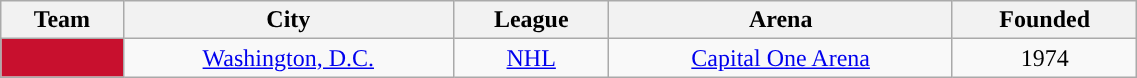<table class="wikitable sortable" width="60%">
<tr>
<th>Team</th>
<th>City</th>
<th>League</th>
<th>Arena</th>
<th>Founded</th>
</tr>
<tr align=center>
<td style="color:white; background:#C8102E; "><strong><a href='#'></a></strong></td>
<td><a href='#'>Washington, D.C.</a></td>
<td><a href='#'>NHL</a></td>
<td><a href='#'>Capital One Arena</a></td>
<td>1974</td>
</tr>
</table>
